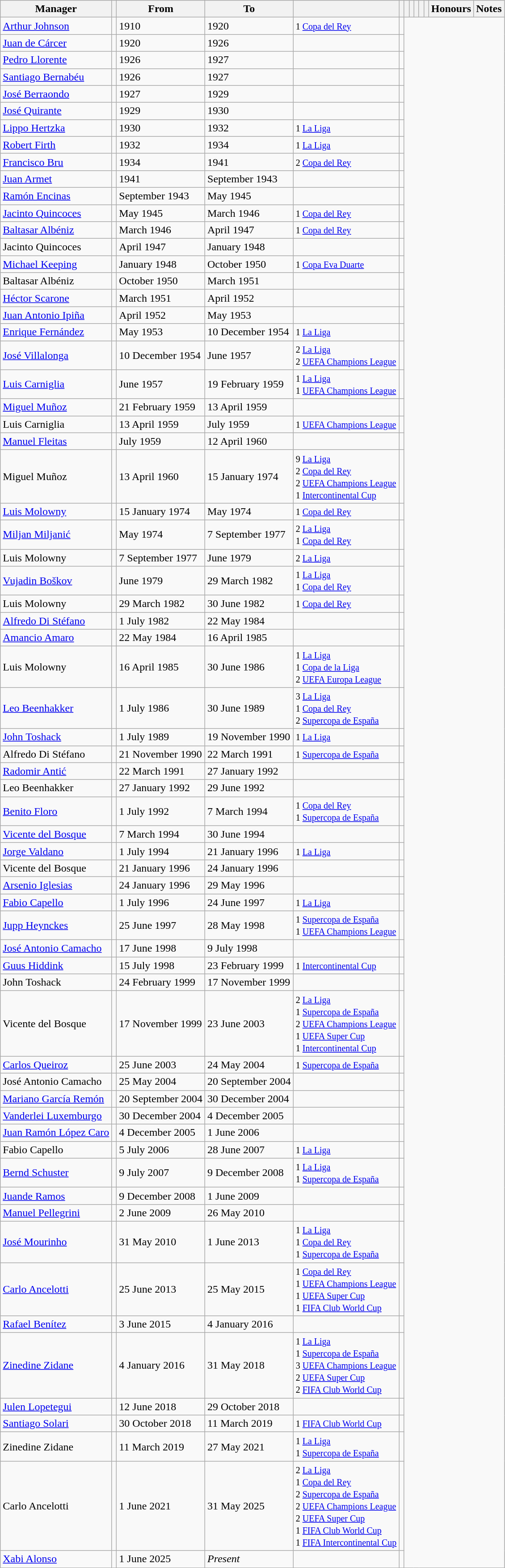<table class="wikitable sortable" style="text-align: center;">
<tr>
<th>Manager</th>
<th></th>
<th>From</th>
<th class="unsortable">To</th>
<th></th>
<th></th>
<th></th>
<th></th>
<th></th>
<th></th>
<th></th>
<th class="unsortable">Honours</th>
<th class="unsortable">Notes</th>
</tr>
<tr>
<td align=left><a href='#'>Arthur Johnson</a></td>
<td align=center></td>
<td align=left>1910</td>
<td align=left>1920<br></td>
<td align=left><small>1 <a href='#'>Copa del Rey</a></small></td>
<td></td>
</tr>
<tr>
<td align=left><a href='#'>Juan de Cárcer</a></td>
<td align=center></td>
<td align=left>1920</td>
<td align=left>1926<br></td>
<td></td>
<td></td>
</tr>
<tr>
<td align=left><a href='#'>Pedro Llorente</a></td>
<td align=center></td>
<td align=left>1926</td>
<td align=left>1927<br></td>
<td></td>
<td></td>
</tr>
<tr>
<td align=left><a href='#'>Santiago Bernabéu</a></td>
<td align=center></td>
<td align=left>1926</td>
<td align=left>1927<br></td>
<td></td>
<td></td>
</tr>
<tr>
<td align=left><a href='#'>José Berraondo</a></td>
<td align=center></td>
<td align=left>1927</td>
<td align=left>1929<br></td>
<td></td>
<td></td>
</tr>
<tr>
<td align=left><a href='#'>José Quirante</a></td>
<td align=center></td>
<td align=left>1929</td>
<td align=left>1930<br></td>
<td></td>
<td></td>
</tr>
<tr>
<td align=left><a href='#'>Lippo Hertzka</a></td>
<td align=center></td>
<td align=left>1930</td>
<td align=left>1932<br></td>
<td align=left><small>1 <a href='#'>La Liga</a></small></td>
<td></td>
</tr>
<tr>
<td align=left><a href='#'>Robert Firth</a></td>
<td align=center></td>
<td align=left>1932</td>
<td align=left>1934<br></td>
<td align=left><small>1 <a href='#'>La Liga</a></small></td>
<td></td>
</tr>
<tr>
<td align=left><a href='#'>Francisco Bru</a></td>
<td align=center></td>
<td align=left>1934</td>
<td align=left>1941<br></td>
<td align=left><small>2 <a href='#'>Copa del Rey</a></small></td>
<td></td>
</tr>
<tr>
<td align=left><a href='#'>Juan Armet</a></td>
<td align=center></td>
<td align=left>1941</td>
<td align=left>September 1943<br></td>
<td></td>
<td></td>
</tr>
<tr>
<td align=left><a href='#'>Ramón Encinas</a></td>
<td align=center></td>
<td align=left>September 1943</td>
<td align=left>May 1945<br></td>
<td></td>
<td></td>
</tr>
<tr>
<td align=left><a href='#'>Jacinto Quincoces</a></td>
<td align=center></td>
<td align=left>May 1945</td>
<td align=left>March 1946<br></td>
<td align=left><small>1 <a href='#'>Copa del Rey</a></small></td>
<td></td>
</tr>
<tr>
<td align=left><a href='#'>Baltasar Albéniz</a></td>
<td align=center></td>
<td align=left>March 1946</td>
<td align=left>April 1947<br></td>
<td align=left><small>1 <a href='#'>Copa del Rey</a></small></td>
<td></td>
</tr>
<tr>
<td align=left>Jacinto Quincoces</td>
<td align=center></td>
<td align=left>April 1947</td>
<td align=left>January 1948<br></td>
<td></td>
<td></td>
</tr>
<tr>
<td align=left><a href='#'>Michael Keeping</a></td>
<td align=center></td>
<td align=left>January 1948</td>
<td align=left>October 1950<br></td>
<td align=left><small>1 <a href='#'>Copa Eva Duarte</a></small></td>
<td></td>
</tr>
<tr>
<td align=left>Baltasar Albéniz</td>
<td align=center></td>
<td align=left>October 1950</td>
<td align=left>March 1951<br></td>
<td></td>
<td></td>
</tr>
<tr>
<td align=left><a href='#'>Héctor Scarone</a></td>
<td align=center></td>
<td align=left>March 1951</td>
<td align=left>April 1952<br></td>
<td></td>
<td></td>
</tr>
<tr>
<td align=left><a href='#'>Juan Antonio Ipiña</a></td>
<td align=center></td>
<td align=left>April 1952</td>
<td align=left>May 1953<br></td>
<td></td>
<td></td>
</tr>
<tr>
<td align=left><a href='#'>Enrique Fernández</a></td>
<td align=center></td>
<td align=left>May 1953</td>
<td align=left>10 December 1954<br></td>
<td align=left><small>1 <a href='#'>La Liga</a></small></td>
<td></td>
</tr>
<tr>
<td align=left><a href='#'>José Villalonga</a></td>
<td align=center></td>
<td align=left>10 December 1954</td>
<td align=left>June 1957<br></td>
<td align=left><small>2 <a href='#'>La Liga</a><br>2 <a href='#'>UEFA Champions League</a></small></td>
<td></td>
</tr>
<tr>
<td align=left><a href='#'>Luis Carniglia</a></td>
<td align=center></td>
<td align=left>June 1957</td>
<td align=left>19 February 1959<br></td>
<td align=left><small>1 <a href='#'>La Liga</a><br>1 <a href='#'>UEFA Champions League</a></small></td>
<td></td>
</tr>
<tr>
<td align=left><a href='#'>Miguel Muñoz</a></td>
<td align=center></td>
<td align=left>21 February 1959</td>
<td align=left>13 April 1959<br></td>
<td></td>
<td></td>
</tr>
<tr>
<td align=left>Luis Carniglia</td>
<td align=center></td>
<td align=left>13 April 1959</td>
<td align=left>July 1959<br></td>
<td align=left><small>1 <a href='#'>UEFA Champions League</a></small></td>
<td></td>
</tr>
<tr>
<td align=left><a href='#'>Manuel Fleitas</a></td>
<td align=center></td>
<td align=left>July 1959</td>
<td align=left>12 April 1960<br></td>
<td></td>
<td></td>
</tr>
<tr>
<td align=left>Miguel Muñoz</td>
<td align=center></td>
<td align=left>13 April 1960</td>
<td align=left>15 January 1974<br></td>
<td align=left><small>9 <a href='#'>La Liga</a><br>2 <a href='#'>Copa del Rey</a><br>2 <a href='#'>UEFA Champions League</a><br>1 <a href='#'>Intercontinental Cup</a></small></td>
<td></td>
</tr>
<tr>
<td align=left><a href='#'>Luis Molowny</a></td>
<td align=center></td>
<td align=left>15 January 1974</td>
<td align=left>May 1974<br></td>
<td align=left><small>1 <a href='#'>Copa del Rey</a></small></td>
<td></td>
</tr>
<tr>
<td align=left><a href='#'>Miljan Miljanić</a></td>
<td align=center></td>
<td align=left>May 1974</td>
<td align=left>7 September 1977<br></td>
<td align=left><small>2 <a href='#'>La Liga</a><br>1 <a href='#'>Copa del Rey</a></small></td>
<td></td>
</tr>
<tr>
<td align=left>Luis Molowny</td>
<td align=center></td>
<td align=left>7 September 1977</td>
<td align=left>June 1979<br></td>
<td align=left><small>2 <a href='#'>La Liga</a></small></td>
<td></td>
</tr>
<tr>
<td align=left><a href='#'>Vujadin Boškov</a></td>
<td align=center></td>
<td align=left>June 1979</td>
<td align=left>29 March 1982<br></td>
<td align=left><small>1 <a href='#'>La Liga</a><br>1 <a href='#'>Copa del Rey</a></small></td>
<td></td>
</tr>
<tr>
<td align=left>Luis Molowny</td>
<td align=center></td>
<td align=left>29 March 1982</td>
<td align=left>30 June 1982<br></td>
<td align=left><small>1 <a href='#'>Copa del Rey</a></small></td>
<td></td>
</tr>
<tr>
<td align=left><a href='#'>Alfredo Di Stéfano</a></td>
<td align=center></td>
<td align=left>1 July 1982</td>
<td align=left>22 May 1984<br></td>
<td></td>
<td></td>
</tr>
<tr>
<td align=left><a href='#'>Amancio Amaro</a></td>
<td align=center></td>
<td align=left>22 May 1984</td>
<td align=left>16 April 1985<br></td>
<td></td>
<td></td>
</tr>
<tr>
<td align=left>Luis Molowny</td>
<td align=center></td>
<td align=left>16 April 1985</td>
<td align=left>30 June 1986<br></td>
<td align=left><small>1 <a href='#'>La Liga</a><br>1 <a href='#'>Copa de la Liga</a><br>2 <a href='#'>UEFA Europa League</a></small></td>
<td></td>
</tr>
<tr>
<td align=left><a href='#'>Leo Beenhakker</a></td>
<td align=center></td>
<td align=left>1 July 1986</td>
<td align=left>30 June 1989<br></td>
<td align=left><small>3 <a href='#'>La Liga</a><br>1 <a href='#'>Copa del Rey</a><br>2 <a href='#'>Supercopa de España</a></small></td>
<td></td>
</tr>
<tr>
<td align=left><a href='#'>John Toshack</a></td>
<td align=center></td>
<td align=left>1 July 1989</td>
<td align=left>19 November 1990<br></td>
<td align=left><small>1 <a href='#'>La Liga</a></small></td>
<td></td>
</tr>
<tr>
<td align=left>Alfredo Di Stéfano</td>
<td align=center></td>
<td align=left>21 November 1990</td>
<td align=left>22 March 1991<br></td>
<td align=left><small>1 <a href='#'>Supercopa de España</a></small></td>
<td></td>
</tr>
<tr>
<td align=left><a href='#'>Radomir Antić</a></td>
<td align=center></td>
<td align=left>22 March 1991</td>
<td align=left>27 January 1992<br></td>
<td></td>
<td></td>
</tr>
<tr>
<td align=left>Leo Beenhakker</td>
<td align=center></td>
<td align=left>27 January 1992</td>
<td align=left>29 June 1992<br></td>
<td></td>
<td></td>
</tr>
<tr>
<td align=left><a href='#'>Benito Floro</a></td>
<td align=center></td>
<td align=left>1 July 1992</td>
<td align=left>7 March 1994<br></td>
<td align=left><small>1 <a href='#'>Copa del Rey</a><br>1 <a href='#'>Supercopa de España</a></small></td>
<td></td>
</tr>
<tr>
<td align=left><a href='#'>Vicente del Bosque</a></td>
<td align=center></td>
<td align=left>7 March 1994</td>
<td align=left>30 June 1994<br></td>
<td></td>
<td></td>
</tr>
<tr>
<td align=left><a href='#'>Jorge Valdano</a></td>
<td align=center></td>
<td align=left>1 July 1994</td>
<td align=left>21 January 1996<br></td>
<td align=left><small>1 <a href='#'>La Liga</a></small></td>
<td></td>
</tr>
<tr>
<td align=left>Vicente del Bosque</td>
<td align=center></td>
<td align=left>21 January 1996</td>
<td align=left>24 January 1996<br></td>
<td></td>
<td></td>
</tr>
<tr>
<td align=left><a href='#'>Arsenio Iglesias</a></td>
<td align=center></td>
<td align=left>24 January 1996</td>
<td align=left>29 May 1996<br></td>
<td></td>
<td></td>
</tr>
<tr>
<td align=left><a href='#'>Fabio Capello</a></td>
<td align=center></td>
<td align=left>1 July 1996</td>
<td align=left>24 June 1997<br></td>
<td align=left><small>1 <a href='#'>La Liga</a></small></td>
<td></td>
</tr>
<tr>
<td align=left><a href='#'>Jupp Heynckes</a></td>
<td align=center></td>
<td align=left>25 June 1997</td>
<td align=left>28 May 1998<br></td>
<td align=left><small>1 <a href='#'>Supercopa de España</a><br>1 <a href='#'>UEFA Champions League</a></small></td>
<td></td>
</tr>
<tr>
<td align=left><a href='#'>José Antonio Camacho</a></td>
<td align=center></td>
<td align=left>17 June 1998</td>
<td align=left>9 July 1998<br></td>
<td></td>
<td></td>
</tr>
<tr>
<td align=left><a href='#'>Guus Hiddink</a></td>
<td align=center></td>
<td align=left>15 July 1998</td>
<td align=left>23 February 1999<br></td>
<td align=left><small>1 <a href='#'>Intercontinental Cup</a></small></td>
<td></td>
</tr>
<tr>
<td align=left>John Toshack</td>
<td align=center></td>
<td align=left>24 February 1999</td>
<td align=left>17 November 1999<br></td>
<td></td>
<td></td>
</tr>
<tr>
<td align=left>Vicente del Bosque</td>
<td align=center></td>
<td align=left>17 November 1999</td>
<td align=left>23 June 2003<br></td>
<td align=left><small>2 <a href='#'>La Liga</a><br>1 <a href='#'>Supercopa de España</a><br>2 <a href='#'>UEFA Champions League</a><br>1 <a href='#'>UEFA Super Cup</a><br>1 <a href='#'>Intercontinental Cup</a></small></td>
<td></td>
</tr>
<tr>
<td align=left><a href='#'>Carlos Queiroz</a></td>
<td align=center></td>
<td align=left>25 June 2003</td>
<td align=left>24 May 2004<br></td>
<td align=left><small>1 <a href='#'>Supercopa de España</a></small></td>
<td></td>
</tr>
<tr>
<td align=left>José Antonio Camacho</td>
<td align=center></td>
<td align=left>25 May 2004</td>
<td align=left>20 September 2004<br></td>
<td></td>
<td></td>
</tr>
<tr>
<td align=left><a href='#'>Mariano García Remón</a></td>
<td align=center></td>
<td align=left>20 September 2004</td>
<td align=left>30 December 2004<br></td>
<td></td>
<td></td>
</tr>
<tr>
<td align=left><a href='#'>Vanderlei Luxemburgo</a></td>
<td align=center></td>
<td align=left>30 December 2004</td>
<td align=left>4 December 2005<br></td>
<td></td>
<td></td>
</tr>
<tr>
<td align=left><a href='#'>Juan Ramón López Caro</a></td>
<td align=center></td>
<td align=left>4 December 2005</td>
<td align=left>1 June 2006<br></td>
<td></td>
<td></td>
</tr>
<tr>
<td align=left>Fabio Capello</td>
<td align=center></td>
<td align=left>5 July 2006</td>
<td align=left>28 June 2007<br></td>
<td align=left><small>1 <a href='#'>La Liga</a></small></td>
<td></td>
</tr>
<tr>
<td align=left><a href='#'>Bernd Schuster</a></td>
<td align=center></td>
<td align=left>9 July 2007</td>
<td align=left>9 December 2008<br></td>
<td align=left><small>1 <a href='#'>La Liga</a><br>1 <a href='#'>Supercopa de España</a></small></td>
<td></td>
</tr>
<tr>
<td align=left><a href='#'>Juande Ramos</a></td>
<td align=center></td>
<td align=left>9 December 2008</td>
<td align=left>1 June 2009<br></td>
<td></td>
<td></td>
</tr>
<tr>
<td align=left><a href='#'>Manuel Pellegrini</a></td>
<td align=center></td>
<td align=left>2 June 2009</td>
<td align=left>26 May 2010<br></td>
<td></td>
<td></td>
</tr>
<tr>
<td align=left><a href='#'>José Mourinho</a></td>
<td align=center></td>
<td align=left>31 May 2010</td>
<td align=left>1 June 2013<br></td>
<td align=left><small>1 <a href='#'>La Liga</a><br>1 <a href='#'>Copa del Rey</a><br>1 <a href='#'>Supercopa de España</a></small></td>
<td></td>
</tr>
<tr>
<td align=left><a href='#'>Carlo Ancelotti</a></td>
<td align=center></td>
<td align=left>25 June 2013</td>
<td align=left>25 May 2015<br></td>
<td align=left><small>1 <a href='#'>Copa del Rey</a><br>1 <a href='#'>UEFA Champions League</a><br>1 <a href='#'>UEFA Super Cup</a><br>1 <a href='#'>FIFA Club World Cup</a></small></td>
<td></td>
</tr>
<tr>
<td align=left><a href='#'>Rafael Benítez</a></td>
<td align=center></td>
<td align=left>3 June 2015</td>
<td align=left>4 January 2016<br></td>
<td></td>
<td></td>
</tr>
<tr>
<td align=left><a href='#'>Zinedine Zidane</a></td>
<td align=center></td>
<td align=left>4 January 2016</td>
<td align=left>31 May 2018<br></td>
<td align=left><small>1 <a href='#'>La Liga</a><br>1 <a href='#'>Supercopa de España</a><br>3 <a href='#'>UEFA Champions League</a><br>2 <a href='#'>UEFA Super Cup</a><br>2 <a href='#'>FIFA Club World Cup</a></small></td>
<td></td>
</tr>
<tr>
<td align=left><a href='#'>Julen Lopetegui</a></td>
<td align=center></td>
<td align=left>12 June 2018</td>
<td align=left>29 October 2018<br></td>
<td></td>
<td></td>
</tr>
<tr>
<td align=left><a href='#'>Santiago Solari</a></td>
<td align=center></td>
<td align=left>30 October 2018</td>
<td align=left>11 March 2019<br></td>
<td align=left><small>1 <a href='#'>FIFA Club World Cup</a></small></td>
<td></td>
</tr>
<tr>
<td align=left>Zinedine Zidane</td>
<td align=center></td>
<td align=left>11 March 2019</td>
<td align=left>27 May 2021<br></td>
<td align=left><small>1 <a href='#'>La Liga</a><br>1 <a href='#'>Supercopa de España</a><br></small></td>
<td></td>
</tr>
<tr>
<td align=left>Carlo Ancelotti</td>
<td align=center></td>
<td align=left>1 June 2021</td>
<td align=left>31 May 2025<br></td>
<td align=left><small>2 <a href='#'>La Liga</a><br>1 <a href='#'>Copa del Rey</a><br>2 <a href='#'>Supercopa de España</a><br>2 <a href='#'>UEFA Champions League</a><br>2 <a href='#'>UEFA Super Cup</a><br>1 <a href='#'>FIFA Club World Cup</a><br>1 <a href='#'>FIFA Intercontinental Cup</a></small></td>
<td></td>
</tr>
<tr>
<td align=left><a href='#'>Xabi Alonso</a></td>
<td align=center></td>
<td align=left>1 June 2025</td>
<td align=left><em>Present</em><br></td>
<td align=left></td>
<td></td>
</tr>
</table>
